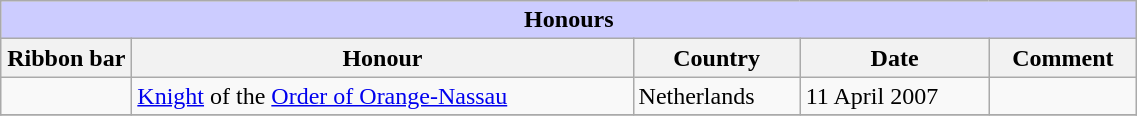<table class="wikitable" style="width:60%;">
<tr style="background:#ccf; text-align:center;">
<td colspan=5><strong>Honours</strong></td>
</tr>
<tr>
<th style="width:80px;">Ribbon bar</th>
<th>Honour</th>
<th>Country</th>
<th>Date</th>
<th>Comment</th>
</tr>
<tr>
<td></td>
<td><a href='#'>Knight</a> of the <a href='#'>Order of Orange-Nassau</a></td>
<td>Netherlands</td>
<td>11 April 2007</td>
<td></td>
</tr>
<tr>
</tr>
</table>
